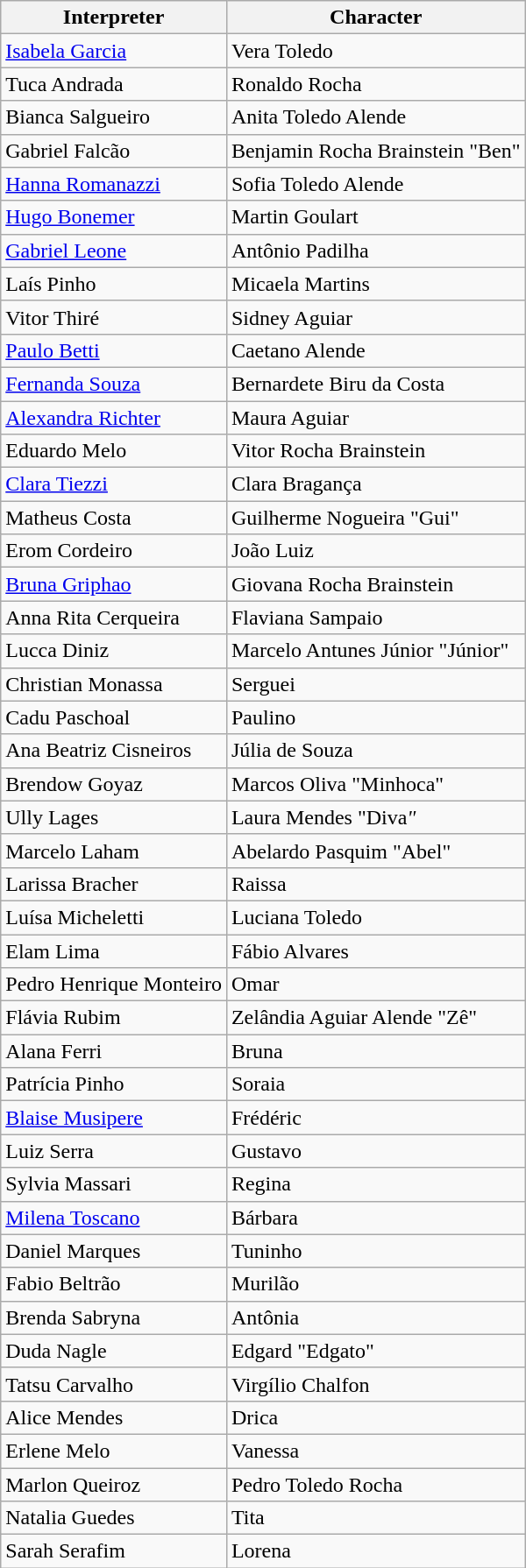<table class="wikitable">
<tr>
<th>Interpreter</th>
<th>Character</th>
</tr>
<tr>
<td><a href='#'>Isabela Garcia</a></td>
<td>Vera Toledo</td>
</tr>
<tr>
<td>Tuca Andrada</td>
<td>Ronaldo Rocha</td>
</tr>
<tr>
<td>Bianca Salgueiro</td>
<td>Anita Toledo Alende</td>
</tr>
<tr>
<td>Gabriel Falcão</td>
<td>Benjamin Rocha Brainstein "Ben"</td>
</tr>
<tr>
<td><a href='#'>Hanna Romanazzi</a></td>
<td>Sofia Toledo Alende</td>
</tr>
<tr>
<td><a href='#'>Hugo Bonemer</a></td>
<td>Martin Goulart</td>
</tr>
<tr>
<td><a href='#'>Gabriel Leone</a></td>
<td>Antônio Padilha</td>
</tr>
<tr>
<td>Laís Pinho</td>
<td>Micaela Martins</td>
</tr>
<tr>
<td>Vitor Thiré</td>
<td>Sidney Aguiar</td>
</tr>
<tr>
<td><a href='#'>Paulo Betti</a></td>
<td>Caetano Alende</td>
</tr>
<tr>
<td><a href='#'>Fernanda Souza</a></td>
<td>Bernardete Biru da Costa</td>
</tr>
<tr>
<td><a href='#'>Alexandra Richter</a></td>
<td>Maura Aguiar</td>
</tr>
<tr>
<td>Eduardo Melo</td>
<td>Vitor Rocha Brainstein</td>
</tr>
<tr>
<td><a href='#'>Clara Tiezzi</a></td>
<td>Clara Bragança</td>
</tr>
<tr>
<td>Matheus Costa</td>
<td>Guilherme Nogueira "Gui"</td>
</tr>
<tr>
<td>Erom Cordeiro</td>
<td>João Luiz</td>
</tr>
<tr>
<td><a href='#'>Bruna Griphao</a></td>
<td>Giovana Rocha Brainstein</td>
</tr>
<tr>
<td>Anna Rita Cerqueira</td>
<td>Flaviana Sampaio</td>
</tr>
<tr>
<td>Lucca Diniz</td>
<td>Marcelo Antunes Júnior "Júnior"</td>
</tr>
<tr>
<td>Christian Monassa</td>
<td>Serguei</td>
</tr>
<tr>
<td>Cadu Paschoal</td>
<td>Paulino</td>
</tr>
<tr>
<td>Ana Beatriz Cisneiros</td>
<td>Júlia de Souza</td>
</tr>
<tr>
<td>Brendow Goyaz</td>
<td>Marcos Oliva "Minhoca"</td>
</tr>
<tr>
<td>Ully Lages</td>
<td>Laura Mendes "Diva<em>"</em></td>
</tr>
<tr>
<td>Marcelo Laham</td>
<td>Abelardo Pasquim "Abel"</td>
</tr>
<tr>
<td>Larissa Bracher</td>
<td>Raissa</td>
</tr>
<tr>
<td>Luísa Micheletti</td>
<td>Luciana Toledo</td>
</tr>
<tr>
<td>Elam Lima</td>
<td>Fábio Alvares</td>
</tr>
<tr>
<td>Pedro Henrique Monteiro</td>
<td>Omar</td>
</tr>
<tr>
<td>Flávia Rubim</td>
<td>Zelândia Aguiar Alende "Zê"</td>
</tr>
<tr>
<td>Alana Ferri</td>
<td>Bruna</td>
</tr>
<tr>
<td>Patrícia Pinho</td>
<td>Soraia</td>
</tr>
<tr>
<td><a href='#'>Blaise Musipere</a></td>
<td>Frédéric</td>
</tr>
<tr>
<td>Luiz Serra</td>
<td>Gustavo</td>
</tr>
<tr>
<td>Sylvia Massari</td>
<td>Regina</td>
</tr>
<tr>
<td><a href='#'>Milena Toscano</a></td>
<td>Bárbara</td>
</tr>
<tr>
<td>Daniel Marques</td>
<td>Tuninho</td>
</tr>
<tr>
<td>Fabio Beltrão</td>
<td>Murilão</td>
</tr>
<tr>
<td>Brenda Sabryna</td>
<td>Antônia</td>
</tr>
<tr>
<td>Duda Nagle</td>
<td>Edgard "Edgato"</td>
</tr>
<tr>
<td>Tatsu Carvalho</td>
<td>Virgílio Chalfon</td>
</tr>
<tr>
<td>Alice Mendes</td>
<td>Drica</td>
</tr>
<tr>
<td>Erlene Melo</td>
<td>Vanessa</td>
</tr>
<tr>
<td>Marlon Queiroz</td>
<td>Pedro Toledo Rocha</td>
</tr>
<tr>
<td>Natalia Guedes</td>
<td>Tita</td>
</tr>
<tr>
<td>Sarah Serafim</td>
<td>Lorena</td>
</tr>
</table>
